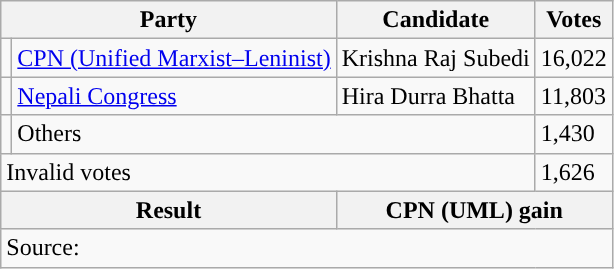<table class="wikitable">
<tr>
<th colspan="2">Party</th>
<th>Candidate</th>
<th>Votes</th>
</tr>
<tr>
<td style="background-color:"></td>
<td><a href='#'>CPN (Unified Marxist–Leninist)</a></td>
<td>Krishna Raj Subedi</td>
<td>16,022</td>
</tr>
<tr>
<td style="background-color:"></td>
<td><a href='#'>Nepali Congress</a></td>
<td>Hira Durra Bhatta</td>
<td>11,803</td>
</tr>
<tr>
<td></td>
<td colspan="2">Others</td>
<td>1,430</td>
</tr>
<tr>
<td colspan="3">Invalid votes</td>
<td>1,626</td>
</tr>
<tr>
<th colspan="2">Result</th>
<th colspan="2">CPN (UML) gain</th>
</tr>
<tr>
<td colspan="4">Source: </td>
</tr>
</table>
